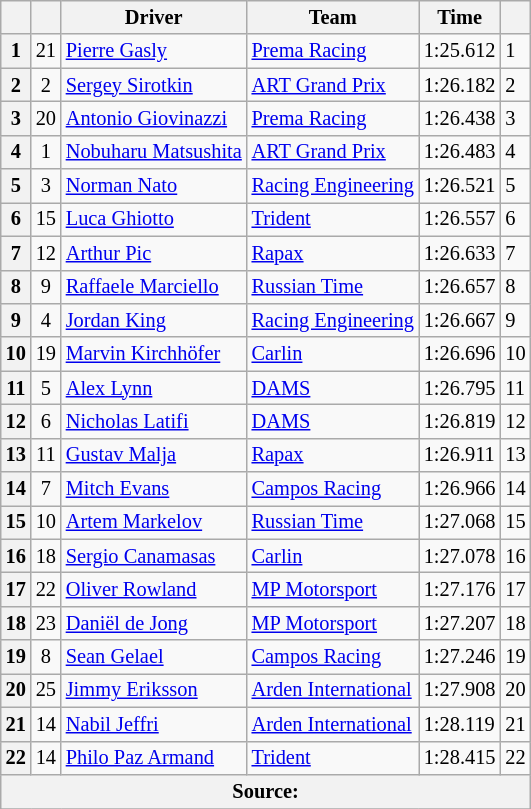<table class="wikitable" style="font-size:85%">
<tr>
<th></th>
<th></th>
<th>Driver</th>
<th>Team</th>
<th>Time</th>
<th></th>
</tr>
<tr>
<th>1</th>
<td align="center">21</td>
<td> <a href='#'>Pierre Gasly</a></td>
<td><a href='#'>Prema Racing</a></td>
<td>1:25.612</td>
<td>1</td>
</tr>
<tr>
<th>2</th>
<td align="center">2</td>
<td> <a href='#'>Sergey Sirotkin</a></td>
<td><a href='#'>ART Grand Prix</a></td>
<td>1:26.182</td>
<td>2</td>
</tr>
<tr>
<th>3</th>
<td align="center">20</td>
<td> <a href='#'>Antonio Giovinazzi</a></td>
<td><a href='#'>Prema Racing</a></td>
<td>1:26.438</td>
<td>3</td>
</tr>
<tr>
<th>4</th>
<td align="center">1</td>
<td> <a href='#'>Nobuharu Matsushita</a></td>
<td><a href='#'>ART Grand Prix</a></td>
<td>1:26.483</td>
<td>4</td>
</tr>
<tr>
<th>5</th>
<td align="center">3</td>
<td> <a href='#'>Norman Nato</a></td>
<td><a href='#'>Racing Engineering</a></td>
<td>1:26.521</td>
<td>5</td>
</tr>
<tr>
<th>6</th>
<td align="center">15</td>
<td> <a href='#'>Luca Ghiotto</a></td>
<td><a href='#'>Trident</a></td>
<td>1:26.557</td>
<td>6</td>
</tr>
<tr>
<th>7</th>
<td align="center">12</td>
<td> <a href='#'>Arthur Pic</a></td>
<td><a href='#'>Rapax</a></td>
<td>1:26.633</td>
<td>7</td>
</tr>
<tr>
<th>8</th>
<td align="center">9</td>
<td> <a href='#'>Raffaele Marciello</a></td>
<td><a href='#'>Russian Time</a></td>
<td>1:26.657</td>
<td>8</td>
</tr>
<tr>
<th>9</th>
<td align="center">4</td>
<td> <a href='#'>Jordan King</a></td>
<td><a href='#'>Racing Engineering</a></td>
<td>1:26.667</td>
<td>9</td>
</tr>
<tr>
<th>10</th>
<td align="center">19</td>
<td> <a href='#'>Marvin Kirchhöfer</a></td>
<td><a href='#'>Carlin</a></td>
<td>1:26.696</td>
<td>10</td>
</tr>
<tr>
<th>11</th>
<td align="center">5</td>
<td> <a href='#'>Alex Lynn</a></td>
<td><a href='#'>DAMS</a></td>
<td>1:26.795</td>
<td>11</td>
</tr>
<tr>
<th>12</th>
<td align="center">6</td>
<td> <a href='#'>Nicholas Latifi</a></td>
<td><a href='#'>DAMS</a></td>
<td>1:26.819</td>
<td>12</td>
</tr>
<tr>
<th>13</th>
<td align="center">11</td>
<td> <a href='#'>Gustav Malja</a></td>
<td><a href='#'>Rapax</a></td>
<td>1:26.911</td>
<td>13</td>
</tr>
<tr>
<th>14</th>
<td align="center">7</td>
<td> <a href='#'>Mitch Evans</a></td>
<td><a href='#'>Campos Racing</a></td>
<td>1:26.966</td>
<td>14</td>
</tr>
<tr>
<th>15</th>
<td align="center">10</td>
<td> <a href='#'>Artem Markelov</a></td>
<td><a href='#'>Russian Time</a></td>
<td>1:27.068</td>
<td>15</td>
</tr>
<tr>
<th>16</th>
<td align="center">18</td>
<td> <a href='#'>Sergio Canamasas</a></td>
<td><a href='#'>Carlin</a></td>
<td>1:27.078</td>
<td>16</td>
</tr>
<tr>
<th>17</th>
<td align="center">22</td>
<td> <a href='#'>Oliver Rowland</a></td>
<td><a href='#'>MP Motorsport</a></td>
<td>1:27.176</td>
<td>17</td>
</tr>
<tr>
<th>18</th>
<td align="center">23</td>
<td> <a href='#'>Daniël de Jong</a></td>
<td><a href='#'>MP Motorsport</a></td>
<td>1:27.207</td>
<td>18</td>
</tr>
<tr>
<th>19</th>
<td align="center">8</td>
<td> <a href='#'>Sean Gelael</a></td>
<td><a href='#'>Campos Racing</a></td>
<td>1:27.246</td>
<td>19</td>
</tr>
<tr>
<th>20</th>
<td align="center">25</td>
<td> <a href='#'>Jimmy Eriksson</a></td>
<td><a href='#'>Arden International</a></td>
<td>1:27.908</td>
<td>20</td>
</tr>
<tr>
<th>21</th>
<td align="center">14</td>
<td> <a href='#'>Nabil Jeffri</a></td>
<td><a href='#'>Arden International</a></td>
<td>1:28.119</td>
<td>21</td>
</tr>
<tr>
<th>22</th>
<td align="center">14</td>
<td> <a href='#'>Philo Paz Armand</a></td>
<td><a href='#'>Trident</a></td>
<td>1:28.415</td>
<td>22</td>
</tr>
<tr>
<th colspan="7">Source:</th>
</tr>
<tr>
</tr>
</table>
